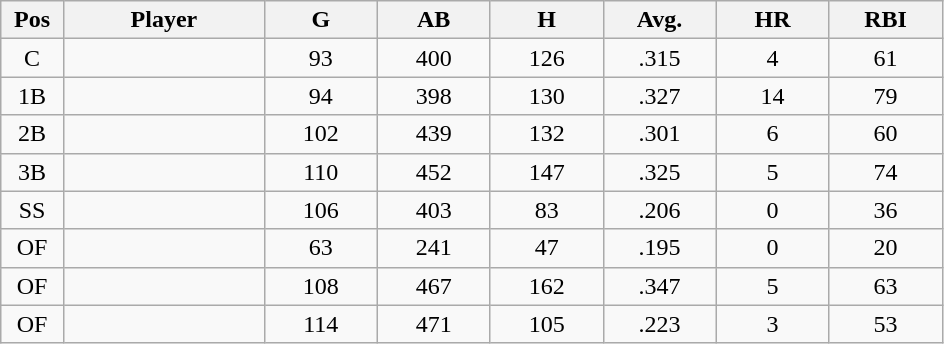<table class="wikitable sortable">
<tr>
<th bgcolor="#DDDDFF" width="5%">Pos</th>
<th bgcolor="#DDDDFF" width="16%">Player</th>
<th bgcolor="#DDDDFF" width="9%">G</th>
<th bgcolor="#DDDDFF" width="9%">AB</th>
<th bgcolor="#DDDDFF" width="9%">H</th>
<th bgcolor="#DDDDFF" width="9%">Avg.</th>
<th bgcolor="#DDDDFF" width="9%">HR</th>
<th bgcolor="#DDDDFF" width="9%">RBI</th>
</tr>
<tr align="center">
<td>C</td>
<td></td>
<td>93</td>
<td>400</td>
<td>126</td>
<td>.315</td>
<td>4</td>
<td>61</td>
</tr>
<tr align="center">
<td>1B</td>
<td></td>
<td>94</td>
<td>398</td>
<td>130</td>
<td>.327</td>
<td>14</td>
<td>79</td>
</tr>
<tr align="center">
<td>2B</td>
<td></td>
<td>102</td>
<td>439</td>
<td>132</td>
<td>.301</td>
<td>6</td>
<td>60</td>
</tr>
<tr align="center">
<td>3B</td>
<td></td>
<td>110</td>
<td>452</td>
<td>147</td>
<td>.325</td>
<td>5</td>
<td>74</td>
</tr>
<tr align="center">
<td>SS</td>
<td></td>
<td>106</td>
<td>403</td>
<td>83</td>
<td>.206</td>
<td>0</td>
<td>36</td>
</tr>
<tr align="center">
<td>OF</td>
<td></td>
<td>63</td>
<td>241</td>
<td>47</td>
<td>.195</td>
<td>0</td>
<td>20</td>
</tr>
<tr align="center">
<td>OF</td>
<td></td>
<td>108</td>
<td>467</td>
<td>162</td>
<td>.347</td>
<td>5</td>
<td>63</td>
</tr>
<tr align="center">
<td>OF</td>
<td></td>
<td>114</td>
<td>471</td>
<td>105</td>
<td>.223</td>
<td>3</td>
<td>53</td>
</tr>
</table>
